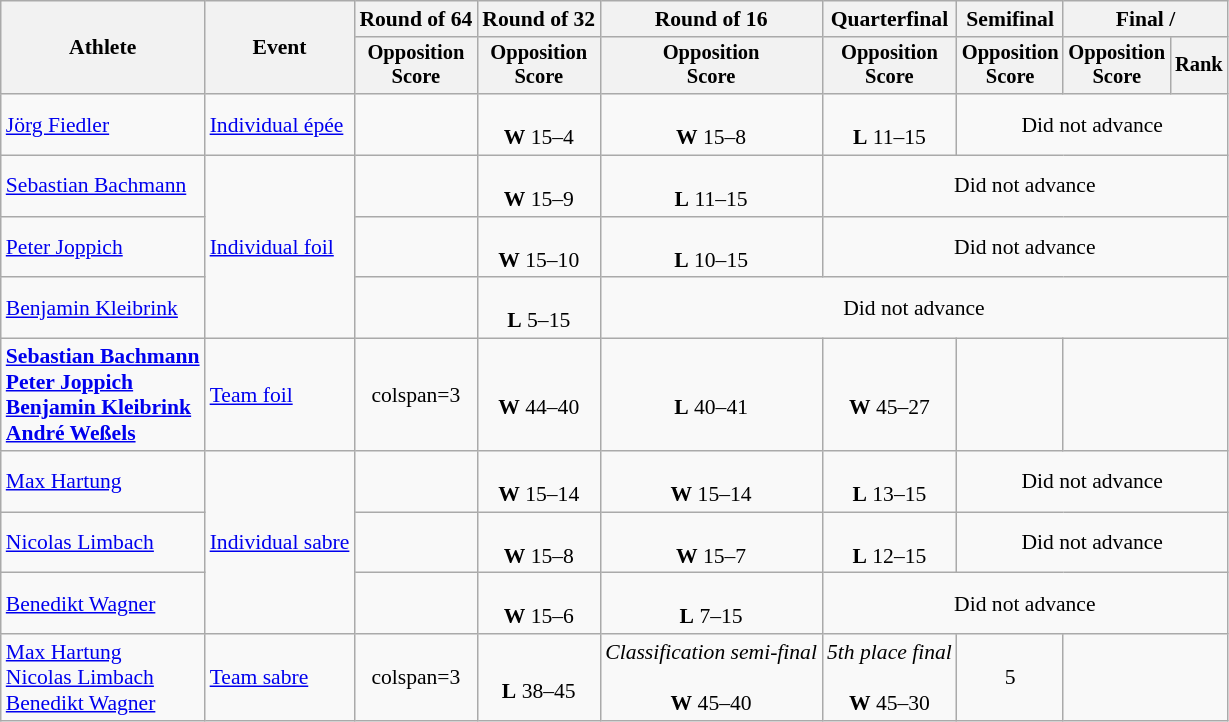<table class="wikitable" style="font-size:90%">
<tr>
<th rowspan=2>Athlete</th>
<th rowspan=2>Event</th>
<th>Round of 64</th>
<th>Round of 32</th>
<th>Round of 16</th>
<th>Quarterfinal</th>
<th>Semifinal</th>
<th colspan=2>Final / </th>
</tr>
<tr style="font-size:95%">
<th>Opposition <br> Score</th>
<th>Opposition <br> Score</th>
<th>Opposition <br> Score</th>
<th>Opposition <br> Score</th>
<th>Opposition <br> Score</th>
<th>Opposition <br> Score</th>
<th>Rank</th>
</tr>
<tr align=center>
<td align=left><a href='#'>Jörg Fiedler</a></td>
<td align=left><a href='#'>Individual épée</a></td>
<td></td>
<td><br><strong>W</strong> 15–4</td>
<td><br><strong>W</strong> 15–8</td>
<td><br><strong>L</strong> 11–15</td>
<td colspan=3>Did not advance</td>
</tr>
<tr align=center>
<td align=left><a href='#'>Sebastian Bachmann</a></td>
<td align=left rowspan=3><a href='#'>Individual foil</a></td>
<td></td>
<td><br><strong>W</strong> 15–9</td>
<td><br><strong>L</strong> 11–15</td>
<td colspan=4>Did not advance</td>
</tr>
<tr align=center>
<td align=left><a href='#'>Peter Joppich</a></td>
<td></td>
<td><br><strong>W</strong> 15–10</td>
<td><br><strong>L</strong> 10–15</td>
<td colspan=4>Did not advance</td>
</tr>
<tr align=center>
<td align=left><a href='#'>Benjamin Kleibrink</a></td>
<td></td>
<td><br><strong>L</strong> 5–15</td>
<td colspan=5>Did not advance</td>
</tr>
<tr align=center>
<td align=left><strong><a href='#'>Sebastian Bachmann</a><br><a href='#'>Peter Joppich</a><br><a href='#'>Benjamin Kleibrink</a><br><a href='#'>André Weßels</a></strong></td>
<td align=left><a href='#'>Team foil</a></td>
<td>colspan=3 </td>
<td><br><strong>W</strong> 44–40</td>
<td><br><strong>L</strong> 40–41</td>
<td><br><strong>W</strong> 45–27</td>
<td></td>
</tr>
<tr align=center>
<td align=left><a href='#'>Max Hartung</a></td>
<td align=left rowspan=3><a href='#'>Individual sabre</a></td>
<td></td>
<td><br><strong>W</strong> 15–14</td>
<td><br><strong>W</strong> 15–14</td>
<td><br><strong>L</strong> 13–15</td>
<td colspan=3>Did not advance</td>
</tr>
<tr align=center>
<td align=left><a href='#'>Nicolas Limbach</a></td>
<td></td>
<td><br><strong>W</strong> 15–8</td>
<td><br><strong>W</strong> 15–7</td>
<td><br><strong>L</strong> 12–15</td>
<td colspan=3>Did not advance</td>
</tr>
<tr align=center>
<td align=left><a href='#'>Benedikt Wagner</a></td>
<td></td>
<td><br><strong>W</strong> 15–6</td>
<td><br><strong>L</strong> 7–15</td>
<td colspan=4>Did not advance</td>
</tr>
<tr align=center>
<td align=left><a href='#'>Max Hartung</a><br><a href='#'>Nicolas Limbach</a><br><a href='#'>Benedikt Wagner</a></td>
<td align=left><a href='#'>Team sabre</a></td>
<td>colspan=3 </td>
<td><br><strong>L</strong> 38–45</td>
<td><em>Classification semi-final</em><br><br><strong>W</strong> 45–40</td>
<td><em>5th place final</em><br><br><strong>W</strong> 45–30</td>
<td>5</td>
</tr>
</table>
